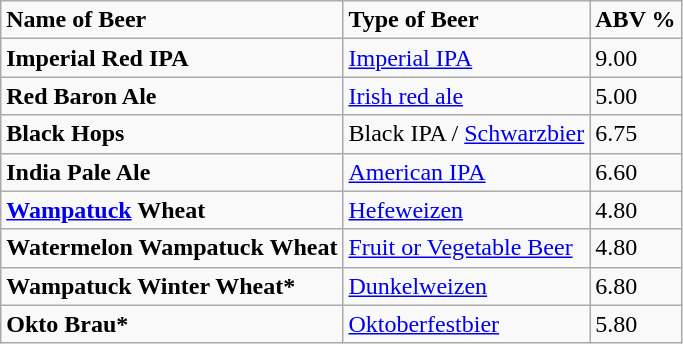<table class="wikitable">
<tr>
<td><strong>Name of Beer</strong></td>
<td><strong>Type of Beer</strong></td>
<td><strong>ABV %</strong></td>
</tr>
<tr>
<td><strong>Imperial Red IPA</strong></td>
<td><a href='#'>Imperial IPA</a></td>
<td>9.00</td>
</tr>
<tr>
<td><strong>Red Baron Ale</strong></td>
<td><a href='#'>Irish red ale</a></td>
<td>5.00</td>
</tr>
<tr>
<td><strong>Black Hops</strong></td>
<td>Black IPA / <a href='#'>Schwarzbier</a></td>
<td>6.75</td>
</tr>
<tr>
<td><strong>India Pale Ale</strong></td>
<td><a href='#'>American IPA</a></td>
<td>6.60</td>
</tr>
<tr>
<td><strong><a href='#'>Wampatuck</a> Wheat</strong></td>
<td><a href='#'>Hefeweizen</a></td>
<td>4.80</td>
</tr>
<tr>
<td><strong>Watermelon Wampatuck Wheat</strong></td>
<td><a href='#'>Fruit or Vegetable Beer</a></td>
<td>4.80</td>
</tr>
<tr>
<td><strong>Wampatuck Winter Wheat*</strong></td>
<td><a href='#'>Dunkelweizen</a></td>
<td>6.80</td>
</tr>
<tr>
<td><strong>Okto Brau*</strong></td>
<td><a href='#'>Oktoberfestbier</a></td>
<td>5.80</td>
</tr>
</table>
